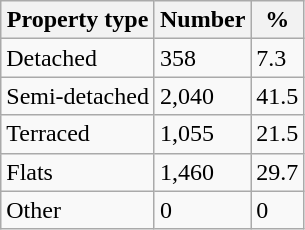<table class="wikitable">
<tr>
<th>Property type</th>
<th>Number</th>
<th>%</th>
</tr>
<tr>
<td>Detached</td>
<td>358</td>
<td>7.3</td>
</tr>
<tr>
<td>Semi-detached</td>
<td>2,040</td>
<td>41.5</td>
</tr>
<tr>
<td>Terraced</td>
<td>1,055</td>
<td>21.5</td>
</tr>
<tr>
<td>Flats</td>
<td>1,460</td>
<td>29.7</td>
</tr>
<tr>
<td>Other</td>
<td>0</td>
<td>0</td>
</tr>
</table>
